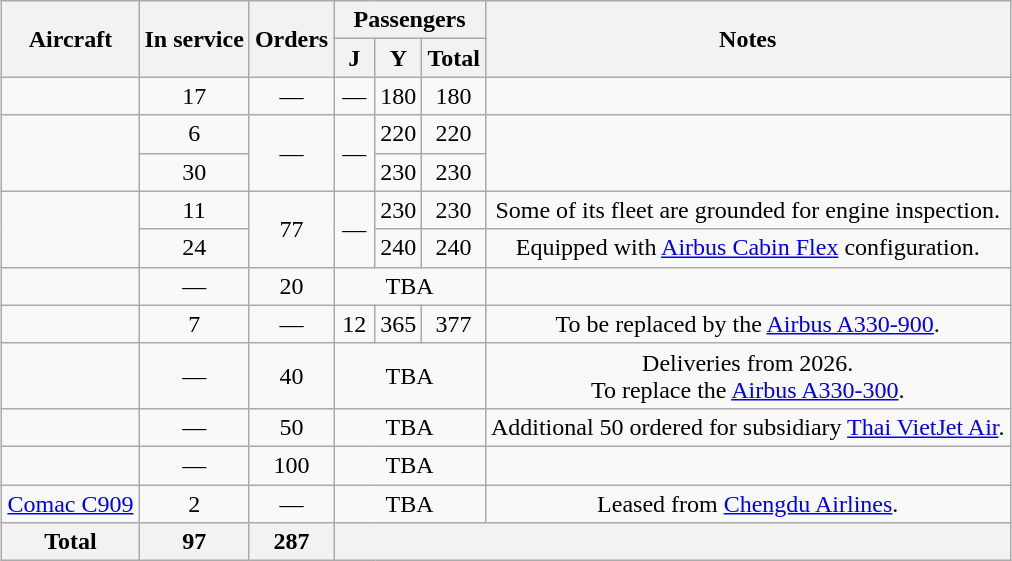<table class="wikitable" style="border-collapse:collapse;text-align:center;margin:auto;">
<tr>
<th rowspan="2">Aircraft</th>
<th rowspan="2">In service</th>
<th rowspan="2">Orders</th>
<th colspan="3">Passengers</th>
<th rowspan="2">Notes</th>
</tr>
<tr>
<th style="width:20px;"><abbr>J</abbr></th>
<th style="width:20px;"><abbr>Y</abbr></th>
<th style="width:20px;">Total</th>
</tr>
<tr>
<td></td>
<td>17</td>
<td>—</td>
<td>—</td>
<td>180</td>
<td>180</td>
<td></td>
</tr>
<tr>
<td rowspan="2"></td>
<td>6</td>
<td rowspan="2">—</td>
<td rowspan="2">—</td>
<td>220</td>
<td>220</td>
<td rowspan="2"></td>
</tr>
<tr>
<td>30</td>
<td>230</td>
<td>230</td>
</tr>
<tr>
<td rowspan="2"></td>
<td>11</td>
<td rowspan="2">77</td>
<td rowspan="2">—</td>
<td>230</td>
<td>230</td>
<td>Some of its fleet are grounded for engine inspection.</td>
</tr>
<tr>
<td>24</td>
<td>240</td>
<td>240</td>
<td>Equipped with <a href='#'>Airbus Cabin Flex</a> configuration.</td>
</tr>
<tr>
<td></td>
<td>—</td>
<td>20</td>
<td colspan="3"><abbr>TBA</abbr></td>
<td></td>
</tr>
<tr>
<td></td>
<td>7</td>
<td>—</td>
<td>12</td>
<td>365</td>
<td>377</td>
<td>To be replaced by the <a href='#'>Airbus A330-900</a>.</td>
</tr>
<tr>
<td></td>
<td>—</td>
<td>40</td>
<td colspan="3"><abbr>TBA</abbr></td>
<td>Deliveries from 2026. <br> To replace the <a href='#'>Airbus A330-300</a>.</td>
</tr>
<tr>
<td></td>
<td>—</td>
<td>50</td>
<td colspan="3"><abbr>TBA</abbr></td>
<td>Additional 50 ordered for subsidiary <a href='#'>Thai VietJet Air</a>.</td>
</tr>
<tr>
<td></td>
<td>—</td>
<td>100</td>
<td colspan="3"><abbr>TBA</abbr></td>
<td></td>
</tr>
<tr>
<td><a href='#'>Comac C909</a></td>
<td>2</td>
<td>—</td>
<td colspan="3"><abbr>TBA</abbr></td>
<td>Leased from <a href='#'>Chengdu Airlines</a>.</td>
</tr>
<tr>
<th>Total</th>
<th>97</th>
<th>287</th>
<th colspan="4"></th>
</tr>
</table>
